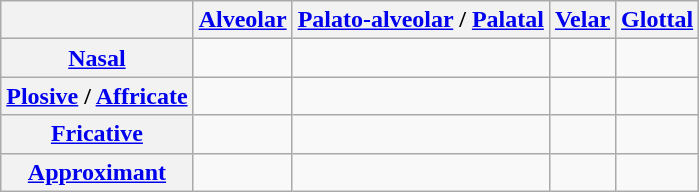<table class="wikitable" style="text-align:center;">
<tr>
<th></th>
<th><a href='#'>Alveolar</a></th>
<th><a href='#'>Palato-alveolar</a> / <a href='#'>Palatal</a></th>
<th><a href='#'>Velar</a></th>
<th><a href='#'>Glottal</a></th>
</tr>
<tr>
<th><a href='#'>Nasal</a></th>
<td></td>
<td></td>
<td></td>
<td></td>
</tr>
<tr>
<th><a href='#'>Plosive</a> / <a href='#'>Affricate</a></th>
<td> </td>
<td></td>
<td> </td>
<td></td>
</tr>
<tr>
<th><a href='#'>Fricative</a></th>
<td></td>
<td></td>
<td></td>
<td></td>
</tr>
<tr>
<th><a href='#'>Approximant</a></th>
<td></td>
<td></td>
<td></td>
<td></td>
</tr>
</table>
